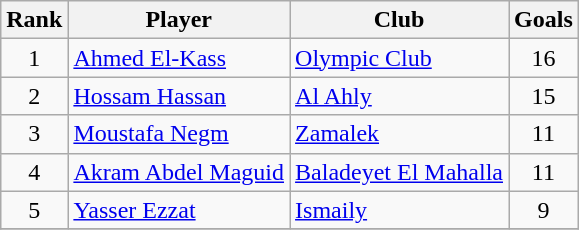<table class="wikitable" style="text-align:center">
<tr>
<th>Rank</th>
<th>Player</th>
<th>Club</th>
<th>Goals</th>
</tr>
<tr>
<td>1</td>
<td align="left"> <a href='#'>Ahmed El-Kass</a></td>
<td align="left"><a href='#'>Olympic Club</a></td>
<td>16</td>
</tr>
<tr>
<td>2</td>
<td align="left"> <a href='#'>Hossam Hassan</a></td>
<td align="left"><a href='#'>Al Ahly</a></td>
<td>15</td>
</tr>
<tr>
<td>3</td>
<td align="left"> <a href='#'>Moustafa Negm</a></td>
<td align="left"><a href='#'>Zamalek</a></td>
<td>11</td>
</tr>
<tr>
<td>4</td>
<td align="left"> <a href='#'>Akram Abdel Maguid</a></td>
<td align="left"><a href='#'>Baladeyet El Mahalla</a></td>
<td>11</td>
</tr>
<tr>
<td>5</td>
<td align="left"> <a href='#'>Yasser Ezzat</a></td>
<td align="left"><a href='#'>Ismaily</a></td>
<td>9</td>
</tr>
<tr>
</tr>
</table>
